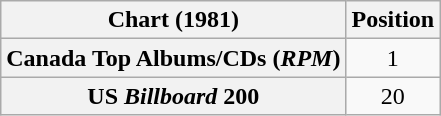<table class="wikitable sortable plainrowheaders" style="text-align:center">
<tr>
<th>Chart (1981)</th>
<th>Position</th>
</tr>
<tr>
<th scope="row">Canada Top Albums/CDs (<em>RPM</em>)</th>
<td>1</td>
</tr>
<tr>
<th scope="row">US <em>Billboard</em> 200</th>
<td>20</td>
</tr>
</table>
